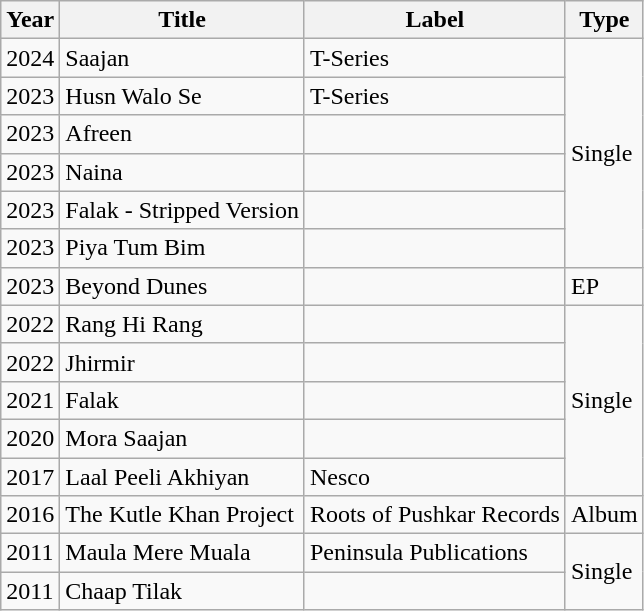<table class="wikitable">
<tr>
<th>Year</th>
<th>Title</th>
<th>Label</th>
<th>Type</th>
</tr>
<tr>
<td>2024</td>
<td>Saajan</td>
<td>T-Series</td>
<td rowspan="6">Single</td>
</tr>
<tr>
<td>2023</td>
<td>Husn Walo Se</td>
<td>T-Series</td>
</tr>
<tr>
<td>2023</td>
<td>Afreen</td>
<td></td>
</tr>
<tr>
<td>2023</td>
<td>Naina</td>
<td></td>
</tr>
<tr>
<td>2023</td>
<td>Falak - Stripped Version</td>
<td></td>
</tr>
<tr>
<td>2023</td>
<td>Piya Tum Bim</td>
<td></td>
</tr>
<tr>
<td>2023</td>
<td>Beyond Dunes</td>
<td></td>
<td>EP</td>
</tr>
<tr>
<td>2022</td>
<td>Rang Hi Rang</td>
<td></td>
<td rowspan="5">Single</td>
</tr>
<tr>
<td>2022</td>
<td>Jhirmir</td>
<td></td>
</tr>
<tr>
<td>2021</td>
<td>Falak</td>
<td></td>
</tr>
<tr>
<td>2020</td>
<td>Mora Saajan</td>
<td></td>
</tr>
<tr>
<td>2017</td>
<td>Laal Peeli Akhiyan</td>
<td>Nesco</td>
</tr>
<tr>
<td>2016</td>
<td>The Kutle Khan Project</td>
<td>Roots of Pushkar Records</td>
<td>Album</td>
</tr>
<tr>
<td>2011</td>
<td>Maula Mere Muala</td>
<td>Peninsula Publications</td>
<td rowspan="2">Single</td>
</tr>
<tr>
<td>2011</td>
<td>Chaap Tilak</td>
<td></td>
</tr>
</table>
